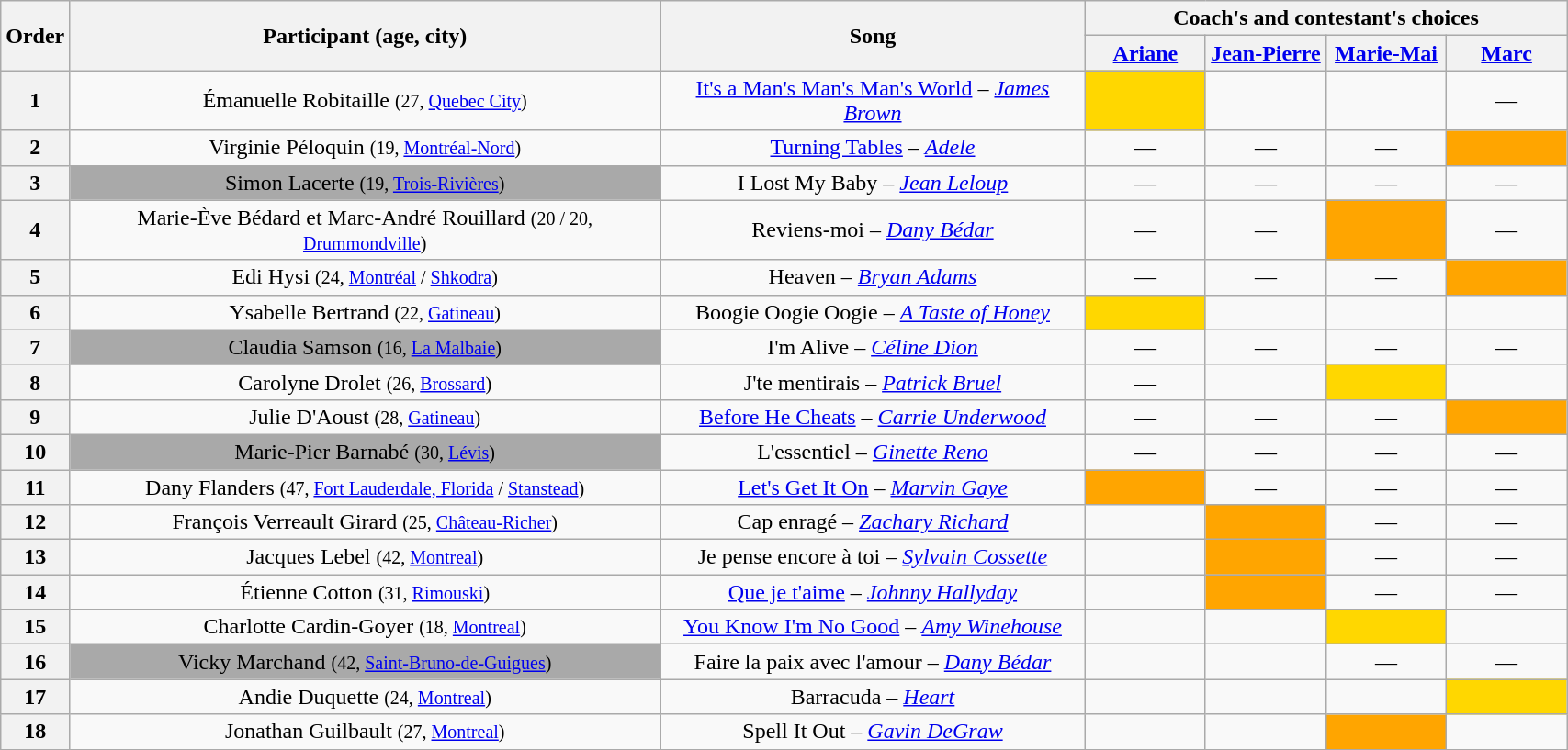<table class="wikitable plainrowheaders"  style="text-align:center; width:90%;">
<tr>
<th scope="col" rowspan="2">Order</th>
<th scope="col" rowspan="2">Participant (age, city)</th>
<th scope="col" rowspan="2">Song</th>
<th colspan="4">Coach's and contestant's choices</th>
</tr>
<tr>
<th style="width:5em;"><a href='#'>Ariane</a></th>
<th style="width:5em;"><a href='#'>Jean-Pierre</a></th>
<th style="width:5em;"><a href='#'>Marie-Mai</a></th>
<th style="width:5em;"><a href='#'>Marc</a></th>
</tr>
<tr>
<th scope=col>1</th>
<td>Émanuelle Robitaille <small>(27, <a href='#'>Quebec City</a>)</small></td>
<td><a href='#'>It's a Man's Man's Man's World</a> – <em><a href='#'>James Brown</a></em></td>
<td style="background:gold;text-align:center;"></td>
<td></td>
<td></td>
<td>—</td>
</tr>
<tr>
<th scope=col>2</th>
<td>Virginie Péloquin <small>(19, <a href='#'>Montréal-Nord</a>)</small></td>
<td><a href='#'>Turning Tables</a> – <em><a href='#'>Adele</a></em></td>
<td>—</td>
<td>—</td>
<td>—</td>
<td style="background:orange;text-align:center;"></td>
</tr>
<tr>
<th scope=col>3</th>
<td style="background:darkgrey;text-align:center;">Simon Lacerte <small>(19, <a href='#'>Trois-Rivières</a>)</small></td>
<td>I Lost My Baby – <em><a href='#'>Jean Leloup</a></em></td>
<td>—</td>
<td>—</td>
<td>—</td>
<td>—</td>
</tr>
<tr>
<th scope=col>4</th>
<td>Marie-Ève Bédard et Marc-André Rouillard <small>(20 / 20, <a href='#'>Drummondville</a>)</small></td>
<td>Reviens-moi – <em><a href='#'>Dany Bédar</a></em></td>
<td>—</td>
<td>—</td>
<td style="background:orange;text-align:center;"></td>
<td>—</td>
</tr>
<tr>
<th scope=col>5</th>
<td>Edi Hysi <small>(24, <a href='#'>Montréal</a> / <a href='#'>Shkodra</a>)</small></td>
<td>Heaven – <em><a href='#'>Bryan Adams</a></em></td>
<td>—</td>
<td>—</td>
<td>—</td>
<td style="background:orange;text-align:center;"></td>
</tr>
<tr>
<th scope=col>6</th>
<td>Ysabelle Bertrand <small>(22, <a href='#'>Gatineau</a>)</small></td>
<td>Boogie Oogie Oogie – <em><a href='#'>A Taste of Honey</a></em></td>
<td style="background:gold;text-align:center;"></td>
<td></td>
<td></td>
<td></td>
</tr>
<tr>
<th scope=col>7</th>
<td style="background:darkgrey;text-align:center;">Claudia Samson <small>(16, <a href='#'>La Malbaie</a>)</small></td>
<td>I'm Alive – <em><a href='#'>Céline Dion</a></em></td>
<td>—</td>
<td>—</td>
<td>—</td>
<td>—</td>
</tr>
<tr>
<th scope=col>8</th>
<td>Carolyne Drolet <small>(26, <a href='#'>Brossard</a>)</small></td>
<td>J'te mentirais – <em><a href='#'>Patrick Bruel</a></em></td>
<td>—</td>
<td></td>
<td style="background:gold;text-align:center;"></td>
<td></td>
</tr>
<tr>
<th scope=col>9</th>
<td>Julie D'Aoust <small>(28, <a href='#'>Gatineau</a>)</small></td>
<td><a href='#'>Before He Cheats</a> – <em><a href='#'>Carrie Underwood</a></em></td>
<td>—</td>
<td>—</td>
<td>—</td>
<td style="background:orange;text-align:center;"></td>
</tr>
<tr>
<th scope=col>10</th>
<td style="background:darkgrey;text-align:center;">Marie-Pier Barnabé <small>(30, <a href='#'>Lévis</a>)</small></td>
<td>L'essentiel – <em><a href='#'>Ginette Reno</a></em></td>
<td>—</td>
<td>—</td>
<td>—</td>
<td>—</td>
</tr>
<tr>
<th scope=col>11</th>
<td>Dany Flanders <small>(47, <a href='#'>Fort Lauderdale, Florida</a> / <a href='#'>Stanstead</a>)</small></td>
<td><a href='#'>Let's Get It On</a> – <em><a href='#'>Marvin Gaye</a></em></td>
<td style="background:orange;text-align:center;"></td>
<td>—</td>
<td>—</td>
<td>—</td>
</tr>
<tr>
<th scope=col>12</th>
<td>François Verreault Girard <small>(25, <a href='#'>Château-Richer</a>)</small></td>
<td>Cap enragé – <em><a href='#'>Zachary Richard</a></em></td>
<td></td>
<td style="background:orange;text-align:center;"></td>
<td>—</td>
<td>—</td>
</tr>
<tr>
<th scope=col>13</th>
<td>Jacques Lebel <small>(42, <a href='#'>Montreal</a>)</small></td>
<td>Je pense encore à toi – <em><a href='#'>Sylvain Cossette</a></em></td>
<td></td>
<td style="background:orange;text-align:center;"></td>
<td>—</td>
<td>—</td>
</tr>
<tr>
<th scope=col>14</th>
<td>Étienne Cotton <small>(31, <a href='#'>Rimouski</a>)</small></td>
<td><a href='#'>Que je t'aime</a> – <em><a href='#'>Johnny Hallyday</a></em></td>
<td></td>
<td style="background:orange;text-align:center;"></td>
<td>—</td>
<td>—</td>
</tr>
<tr>
<th scope=col>15</th>
<td>Charlotte Cardin-Goyer <small>(18, <a href='#'>Montreal</a>)</small></td>
<td><a href='#'>You Know I'm No Good</a> – <em><a href='#'>Amy Winehouse</a></em></td>
<td></td>
<td></td>
<td style="background:gold;text-align:center;"></td>
<td></td>
</tr>
<tr>
<th scope=col>16</th>
<td style="background:darkgrey;text-align:center;">Vicky Marchand <small>(42, <a href='#'>Saint-Bruno-de-Guigues</a>)</small></td>
<td>Faire la paix avec l'amour – <em><a href='#'>Dany Bédar</a></em></td>
<td></td>
<td></td>
<td>—</td>
<td>—</td>
</tr>
<tr>
<th scope=col>17</th>
<td>Andie Duquette <small>(24, <a href='#'>Montreal</a>)</small></td>
<td>Barracuda – <em><a href='#'>Heart</a></em></td>
<td></td>
<td></td>
<td></td>
<td style="background:gold;text-align:center;"></td>
</tr>
<tr>
<th scope=col>18</th>
<td>Jonathan Guilbault <small>(27, <a href='#'>Montreal</a>)</small></td>
<td>Spell It Out – <em><a href='#'>Gavin DeGraw</a></em></td>
<td></td>
<td></td>
<td style="background:orange;text-align:center;"></td>
<td></td>
</tr>
<tr>
</tr>
</table>
